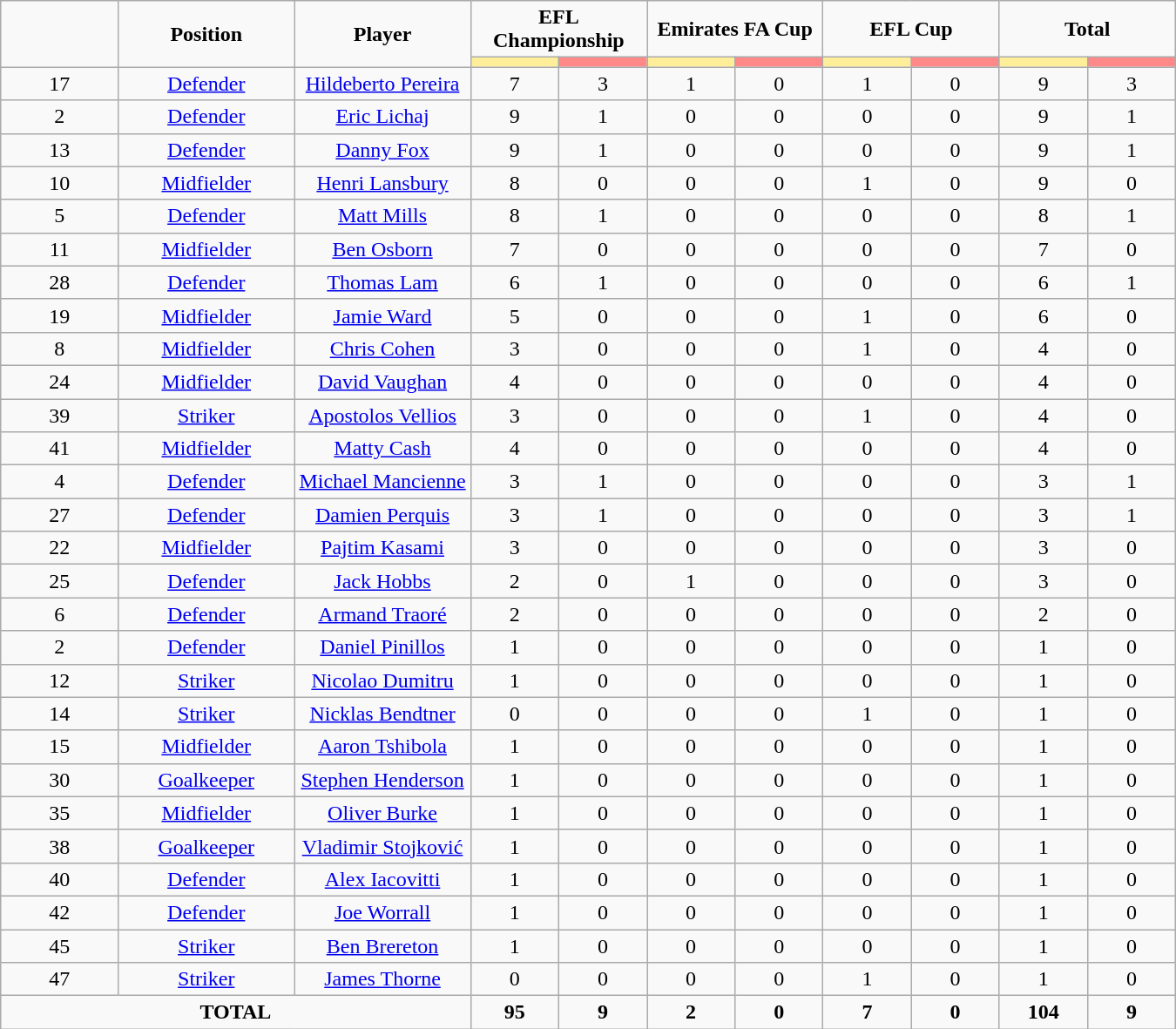<table class="wikitable" style="text-align:center;">
<tr style="text-align:center;">
<td rowspan="2"  style="width:10%; "><strong></strong></td>
<td rowspan="2"  style="width:15%; "><strong>Position</strong></td>
<td rowspan="2"  style="width:15%; "><strong>Player</strong></td>
<td colspan="2"><strong>EFL Championship</strong></td>
<td colspan="2"><strong>Emirates FA Cup</strong></td>
<td colspan="2"><strong>EFL Cup</strong></td>
<td colspan="2"><strong>Total</strong></td>
</tr>
<tr>
<th style="width:60px; background:#fe9;"></th>
<th style="width:60px; background:#ff8888;"></th>
<th style="width:60px; background:#fe9;"></th>
<th style="width:60px; background:#ff8888;"></th>
<th style="width:60px; background:#fe9;"></th>
<th style="width:60px; background:#ff8888;"></th>
<th style="width:60px; background:#fe9;"></th>
<th style="width:60px; background:#ff8888;"></th>
</tr>
<tr>
<td>17</td>
<td><a href='#'>Defender</a></td>
<td><a href='#'>Hildeberto Pereira</a></td>
<td>7</td>
<td>3</td>
<td>1</td>
<td>0</td>
<td>1</td>
<td>0</td>
<td>9</td>
<td>3</td>
</tr>
<tr>
<td>2</td>
<td><a href='#'>Defender</a></td>
<td><a href='#'>Eric Lichaj</a></td>
<td>9</td>
<td>1</td>
<td>0</td>
<td>0</td>
<td>0</td>
<td>0</td>
<td>9</td>
<td>1</td>
</tr>
<tr>
<td>13</td>
<td><a href='#'>Defender</a></td>
<td><a href='#'>Danny Fox</a></td>
<td>9</td>
<td>1</td>
<td>0</td>
<td>0</td>
<td>0</td>
<td>0</td>
<td>9</td>
<td>1</td>
</tr>
<tr>
<td>10</td>
<td><a href='#'>Midfielder</a></td>
<td><a href='#'>Henri Lansbury</a></td>
<td>8</td>
<td>0</td>
<td>0</td>
<td>0</td>
<td>1</td>
<td>0</td>
<td>9</td>
<td>0</td>
</tr>
<tr>
<td>5</td>
<td><a href='#'>Defender</a></td>
<td><a href='#'>Matt Mills</a></td>
<td>8</td>
<td>1</td>
<td>0</td>
<td>0</td>
<td>0</td>
<td>0</td>
<td>8</td>
<td>1</td>
</tr>
<tr>
<td>11</td>
<td><a href='#'>Midfielder</a></td>
<td><a href='#'>Ben Osborn</a></td>
<td>7</td>
<td>0</td>
<td>0</td>
<td>0</td>
<td>0</td>
<td>0</td>
<td>7</td>
<td>0</td>
</tr>
<tr>
<td>28</td>
<td><a href='#'>Defender</a></td>
<td><a href='#'>Thomas Lam</a></td>
<td>6</td>
<td>1</td>
<td>0</td>
<td>0</td>
<td>0</td>
<td>0</td>
<td>6</td>
<td>1</td>
</tr>
<tr>
<td>19</td>
<td><a href='#'>Midfielder</a></td>
<td><a href='#'>Jamie Ward</a></td>
<td>5</td>
<td>0</td>
<td>0</td>
<td>0</td>
<td>1</td>
<td>0</td>
<td>6</td>
<td>0</td>
</tr>
<tr>
<td>8</td>
<td><a href='#'>Midfielder</a></td>
<td><a href='#'>Chris Cohen</a></td>
<td>3</td>
<td>0</td>
<td>0</td>
<td>0</td>
<td>1</td>
<td>0</td>
<td>4</td>
<td>0</td>
</tr>
<tr>
<td>24</td>
<td><a href='#'>Midfielder</a></td>
<td><a href='#'>David Vaughan</a></td>
<td>4</td>
<td>0</td>
<td>0</td>
<td>0</td>
<td>0</td>
<td>0</td>
<td>4</td>
<td>0</td>
</tr>
<tr>
<td>39</td>
<td><a href='#'>Striker</a></td>
<td><a href='#'>Apostolos Vellios</a></td>
<td>3</td>
<td>0</td>
<td>0</td>
<td>0</td>
<td>1</td>
<td>0</td>
<td>4</td>
<td>0</td>
</tr>
<tr>
<td>41</td>
<td><a href='#'>Midfielder</a></td>
<td><a href='#'>Matty Cash</a></td>
<td>4</td>
<td>0</td>
<td>0</td>
<td>0</td>
<td>0</td>
<td>0</td>
<td>4</td>
<td>0</td>
</tr>
<tr>
<td>4</td>
<td><a href='#'>Defender</a></td>
<td><a href='#'>Michael Mancienne</a></td>
<td>3</td>
<td>1</td>
<td>0</td>
<td>0</td>
<td>0</td>
<td>0</td>
<td>3</td>
<td>1</td>
</tr>
<tr>
<td>27</td>
<td><a href='#'>Defender</a></td>
<td><a href='#'>Damien Perquis</a></td>
<td>3</td>
<td>1</td>
<td>0</td>
<td>0</td>
<td>0</td>
<td>0</td>
<td>3</td>
<td>1</td>
</tr>
<tr>
<td>22</td>
<td><a href='#'>Midfielder</a></td>
<td><a href='#'>Pajtim Kasami</a></td>
<td>3</td>
<td>0</td>
<td>0</td>
<td>0</td>
<td>0</td>
<td>0</td>
<td>3</td>
<td>0</td>
</tr>
<tr>
<td>25</td>
<td><a href='#'>Defender</a></td>
<td><a href='#'>Jack Hobbs</a></td>
<td>2</td>
<td>0</td>
<td>1</td>
<td>0</td>
<td>0</td>
<td>0</td>
<td>3</td>
<td>0</td>
</tr>
<tr>
<td>6</td>
<td><a href='#'>Defender</a></td>
<td><a href='#'>Armand Traoré</a></td>
<td>2</td>
<td>0</td>
<td>0</td>
<td>0</td>
<td>0</td>
<td>0</td>
<td>2</td>
<td>0</td>
</tr>
<tr>
<td>2</td>
<td><a href='#'>Defender</a></td>
<td><a href='#'>Daniel Pinillos</a></td>
<td>1</td>
<td>0</td>
<td>0</td>
<td>0</td>
<td>0</td>
<td>0</td>
<td>1</td>
<td>0</td>
</tr>
<tr>
<td>12</td>
<td><a href='#'>Striker</a></td>
<td><a href='#'>Nicolao Dumitru</a></td>
<td>1</td>
<td>0</td>
<td>0</td>
<td>0</td>
<td>0</td>
<td>0</td>
<td>1</td>
<td>0</td>
</tr>
<tr>
<td>14</td>
<td><a href='#'>Striker</a></td>
<td><a href='#'>Nicklas Bendtner</a></td>
<td>0</td>
<td>0</td>
<td>0</td>
<td>0</td>
<td>1</td>
<td>0</td>
<td>1</td>
<td>0</td>
</tr>
<tr>
<td>15</td>
<td><a href='#'>Midfielder</a></td>
<td><a href='#'>Aaron Tshibola</a></td>
<td>1</td>
<td>0</td>
<td>0</td>
<td>0</td>
<td>0</td>
<td>0</td>
<td>1</td>
<td>0</td>
</tr>
<tr>
<td>30</td>
<td><a href='#'>Goalkeeper</a></td>
<td><a href='#'>Stephen Henderson</a></td>
<td>1</td>
<td>0</td>
<td>0</td>
<td>0</td>
<td>0</td>
<td>0</td>
<td>1</td>
<td>0</td>
</tr>
<tr>
<td>35</td>
<td><a href='#'>Midfielder</a></td>
<td><a href='#'>Oliver Burke</a></td>
<td>1</td>
<td>0</td>
<td>0</td>
<td>0</td>
<td>0</td>
<td>0</td>
<td>1</td>
<td>0</td>
</tr>
<tr>
<td>38</td>
<td><a href='#'>Goalkeeper</a></td>
<td><a href='#'>Vladimir Stojković</a></td>
<td>1</td>
<td>0</td>
<td>0</td>
<td>0</td>
<td>0</td>
<td>0</td>
<td>1</td>
<td>0</td>
</tr>
<tr>
<td>40</td>
<td><a href='#'>Defender</a></td>
<td><a href='#'>Alex Iacovitti</a></td>
<td>1</td>
<td>0</td>
<td>0</td>
<td>0</td>
<td>0</td>
<td>0</td>
<td>1</td>
<td>0</td>
</tr>
<tr>
<td>42</td>
<td><a href='#'>Defender</a></td>
<td><a href='#'>Joe Worrall</a></td>
<td>1</td>
<td>0</td>
<td>0</td>
<td>0</td>
<td>0</td>
<td>0</td>
<td>1</td>
<td>0</td>
</tr>
<tr>
<td>45</td>
<td><a href='#'>Striker</a></td>
<td><a href='#'>Ben Brereton</a></td>
<td>1</td>
<td>0</td>
<td>0</td>
<td>0</td>
<td>0</td>
<td>0</td>
<td>1</td>
<td>0</td>
</tr>
<tr>
<td>47</td>
<td><a href='#'>Striker</a></td>
<td><a href='#'>James Thorne</a></td>
<td>0</td>
<td>0</td>
<td>0</td>
<td>0</td>
<td>1</td>
<td>0</td>
<td>1</td>
<td>0</td>
</tr>
<tr>
<td colspan="3"><strong>TOTAL</strong></td>
<td><strong>95</strong></td>
<td><strong>9</strong></td>
<td><strong>2</strong></td>
<td><strong>0</strong></td>
<td><strong>7</strong></td>
<td><strong>0</strong></td>
<td><strong>104</strong></td>
<td><strong>9</strong></td>
</tr>
</table>
